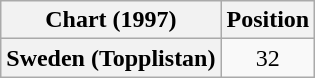<table class="wikitable plainrowheaders" style="text-align:center">
<tr>
<th scope="col">Chart (1997)</th>
<th scope="col">Position</th>
</tr>
<tr>
<th scope="row">Sweden (Topplistan)</th>
<td>32</td>
</tr>
</table>
